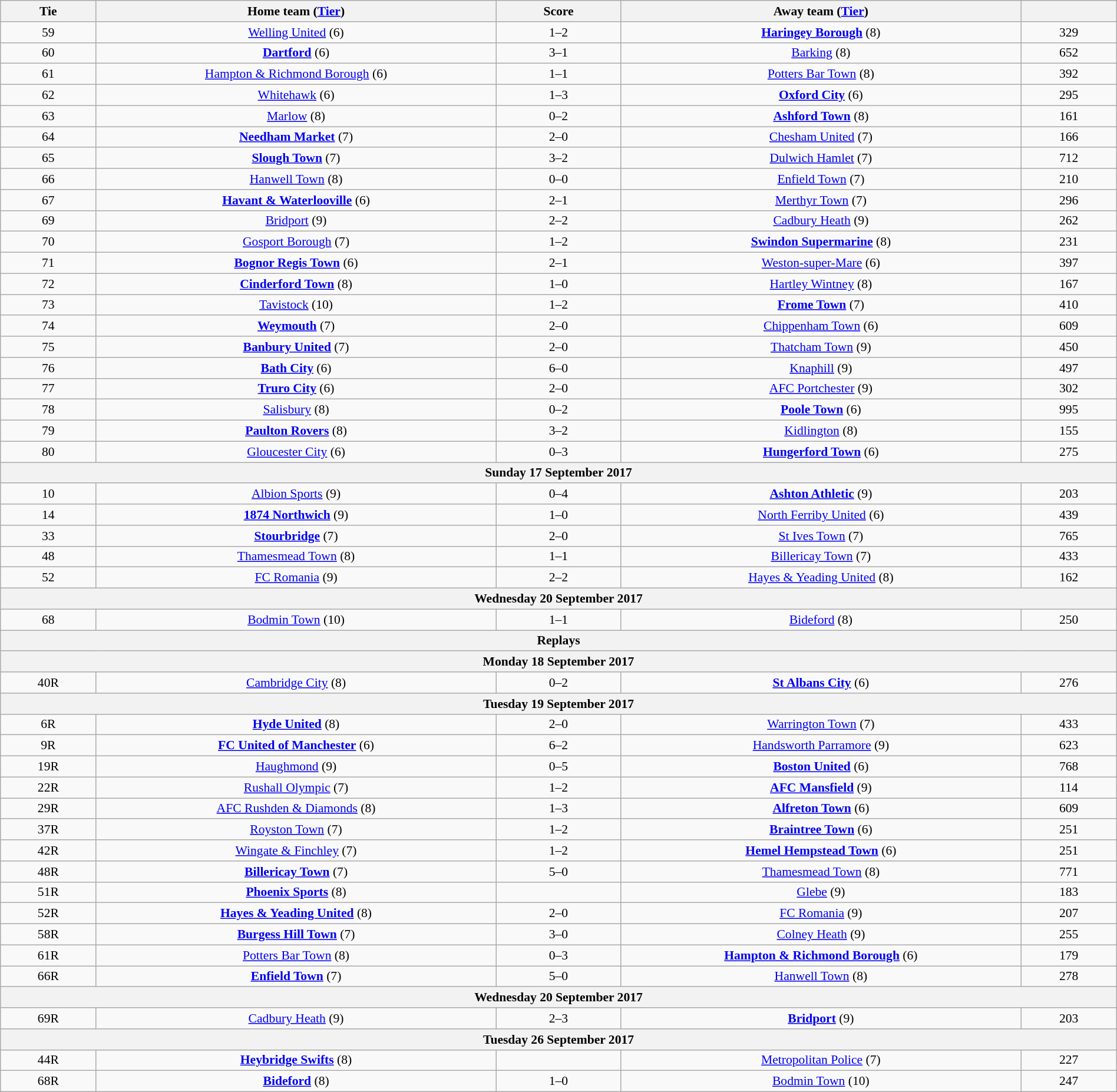<table class="wikitable" style="text-align:center; font-size:90%; width:100%">
<tr>
<th scope="col" style="width:  8.43%;">Tie</th>
<th scope="col" style="width: 35.29%;">Home team (<a href='#'>Tier</a>)</th>
<th scope="col" style="width: 11.00%;">Score</th>
<th scope="col" style="width: 35.29%;">Away team (<a href='#'>Tier</a>)</th>
<th scope="col" style="width:  8.43%;"></th>
</tr>
<tr>
<td>59</td>
<td><a href='#'>Welling United</a> (6)</td>
<td>1–2</td>
<td><strong><a href='#'>Haringey Borough</a></strong> (8)</td>
<td>329</td>
</tr>
<tr>
<td>60</td>
<td><strong><a href='#'>Dartford</a></strong> (6)</td>
<td>3–1</td>
<td><a href='#'>Barking</a> (8)</td>
<td>652</td>
</tr>
<tr>
<td>61</td>
<td><a href='#'>Hampton & Richmond Borough</a> (6)</td>
<td>1–1</td>
<td><a href='#'>Potters Bar Town</a> (8)</td>
<td>392</td>
</tr>
<tr>
<td>62</td>
<td><a href='#'>Whitehawk</a> (6)</td>
<td>1–3</td>
<td><strong><a href='#'>Oxford City</a></strong> (6)</td>
<td>295</td>
</tr>
<tr>
<td>63</td>
<td><a href='#'>Marlow</a> (8)</td>
<td>0–2</td>
<td><strong><a href='#'>Ashford Town</a></strong> (8)</td>
<td>161</td>
</tr>
<tr>
<td>64</td>
<td><strong><a href='#'>Needham Market</a></strong> (7)</td>
<td>2–0</td>
<td><a href='#'>Chesham United</a> (7)</td>
<td>166</td>
</tr>
<tr>
<td>65</td>
<td><strong><a href='#'>Slough Town</a></strong> (7)</td>
<td>3–2</td>
<td><a href='#'>Dulwich Hamlet</a> (7)</td>
<td>712</td>
</tr>
<tr>
<td>66</td>
<td><a href='#'>Hanwell Town</a> (8)</td>
<td>0–0</td>
<td><a href='#'>Enfield Town</a> (7)</td>
<td>210</td>
</tr>
<tr>
<td>67</td>
<td><strong><a href='#'>Havant & Waterlooville</a></strong> (6)</td>
<td>2–1</td>
<td><a href='#'>Merthyr Town</a> (7)</td>
<td>296</td>
</tr>
<tr>
<td>69</td>
<td><a href='#'>Bridport</a> (9)</td>
<td>2–2</td>
<td><a href='#'>Cadbury Heath</a> (9)</td>
<td>262</td>
</tr>
<tr>
<td>70</td>
<td><a href='#'>Gosport Borough</a> (7)</td>
<td>1–2</td>
<td><strong><a href='#'>Swindon Supermarine</a></strong> (8)</td>
<td>231</td>
</tr>
<tr>
<td>71</td>
<td><strong><a href='#'>Bognor Regis Town</a></strong> (6)</td>
<td>2–1</td>
<td><a href='#'>Weston-super-Mare</a> (6)</td>
<td>397</td>
</tr>
<tr>
<td>72</td>
<td><strong><a href='#'>Cinderford Town</a></strong> (8)</td>
<td>1–0</td>
<td><a href='#'>Hartley Wintney</a> (8)</td>
<td>167</td>
</tr>
<tr>
<td>73</td>
<td><a href='#'>Tavistock</a> (10)</td>
<td>1–2</td>
<td><strong><a href='#'>Frome Town</a></strong> (7)</td>
<td>410</td>
</tr>
<tr>
<td>74</td>
<td><strong><a href='#'>Weymouth</a></strong> (7)</td>
<td>2–0</td>
<td><a href='#'>Chippenham Town</a> (6)</td>
<td>609</td>
</tr>
<tr>
<td>75</td>
<td><strong><a href='#'>Banbury United</a></strong> (7)</td>
<td>2–0</td>
<td><a href='#'>Thatcham Town</a> (9)</td>
<td>450</td>
</tr>
<tr>
<td>76</td>
<td><strong><a href='#'>Bath City</a></strong> (6)</td>
<td>6–0</td>
<td><a href='#'>Knaphill</a> (9)</td>
<td>497</td>
</tr>
<tr>
<td>77</td>
<td><strong><a href='#'>Truro City</a></strong> (6)</td>
<td>2–0</td>
<td><a href='#'>AFC Portchester</a> (9)</td>
<td>302</td>
</tr>
<tr>
<td>78</td>
<td><a href='#'>Salisbury</a> (8)</td>
<td>0–2</td>
<td><strong><a href='#'>Poole Town</a></strong> (6)</td>
<td>995</td>
</tr>
<tr>
<td>79</td>
<td><strong><a href='#'>Paulton Rovers</a></strong> (8)</td>
<td>3–2</td>
<td><a href='#'>Kidlington</a> (8)</td>
<td>155</td>
</tr>
<tr>
<td>80</td>
<td><a href='#'>Gloucester City</a> (6)</td>
<td>0–3</td>
<td><strong><a href='#'>Hungerford Town</a></strong> (6)</td>
<td>275</td>
</tr>
<tr>
<th colspan="5"><strong>Sunday 17 September 2017</strong></th>
</tr>
<tr>
<td>10</td>
<td><a href='#'>Albion Sports</a> (9)</td>
<td>0–4</td>
<td><strong><a href='#'>Ashton Athletic</a></strong> (9)</td>
<td>203</td>
</tr>
<tr>
<td>14</td>
<td><strong><a href='#'>1874 Northwich</a></strong> (9)</td>
<td>1–0</td>
<td><a href='#'>North Ferriby United</a> (6)</td>
<td>439</td>
</tr>
<tr>
<td>33</td>
<td><strong><a href='#'>Stourbridge</a></strong> (7)</td>
<td>2–0</td>
<td><a href='#'>St Ives Town</a> (7)</td>
<td>765</td>
</tr>
<tr>
<td>48</td>
<td><a href='#'>Thamesmead Town</a> (8)</td>
<td>1–1</td>
<td><a href='#'>Billericay Town</a> (7)</td>
<td>433</td>
</tr>
<tr>
<td>52</td>
<td><a href='#'>FC Romania</a> (9)</td>
<td>2–2</td>
<td><a href='#'>Hayes & Yeading United</a> (8)</td>
<td>162</td>
</tr>
<tr>
<th colspan="5"><strong>Wednesday 20 September 2017</strong></th>
</tr>
<tr>
<td>68</td>
<td><a href='#'>Bodmin Town</a> (10)</td>
<td>1–1</td>
<td><a href='#'>Bideford</a> (8)</td>
<td>250</td>
</tr>
<tr>
<th colspan="5"><strong>Replays</strong></th>
</tr>
<tr>
<th colspan="5"><strong>Monday 18 September 2017</strong></th>
</tr>
<tr>
<td>40R</td>
<td><a href='#'>Cambridge City</a> (8)</td>
<td>0–2</td>
<td><strong><a href='#'>St Albans City</a></strong> (6)</td>
<td>276</td>
</tr>
<tr>
<th colspan="5"><strong>Tuesday 19 September 2017</strong></th>
</tr>
<tr>
<td>6R</td>
<td><strong><a href='#'>Hyde United</a></strong> (8)</td>
<td>2–0</td>
<td><a href='#'>Warrington Town</a> (7)</td>
<td>433</td>
</tr>
<tr>
<td>9R</td>
<td><strong><a href='#'>FC United of Manchester</a></strong> (6)</td>
<td>6–2</td>
<td><a href='#'>Handsworth Parramore</a> (9)</td>
<td>623</td>
</tr>
<tr>
<td>19R</td>
<td><a href='#'>Haughmond</a> (9)</td>
<td>0–5</td>
<td><strong><a href='#'>Boston United</a></strong> (6)</td>
<td>768</td>
</tr>
<tr>
<td>22R</td>
<td><a href='#'>Rushall Olympic</a> (7)</td>
<td>1–2</td>
<td><strong><a href='#'>AFC Mansfield</a></strong> (9)</td>
<td>114</td>
</tr>
<tr>
<td>29R</td>
<td><a href='#'>AFC Rushden & Diamonds</a> (8)</td>
<td>1–3</td>
<td><strong><a href='#'>Alfreton Town</a></strong> (6)</td>
<td>609</td>
</tr>
<tr>
<td>37R</td>
<td><a href='#'>Royston Town</a> (7)</td>
<td>1–2</td>
<td><strong><a href='#'>Braintree Town</a></strong> (6)</td>
<td>251</td>
</tr>
<tr>
<td>42R</td>
<td><a href='#'>Wingate & Finchley</a> (7)</td>
<td>1–2 </td>
<td><strong><a href='#'>Hemel Hempstead Town</a></strong> (6)</td>
<td>251</td>
</tr>
<tr>
<td>48R</td>
<td><strong><a href='#'>Billericay Town</a></strong> (7)</td>
<td>5–0</td>
<td><a href='#'>Thamesmead Town</a> (8)</td>
<td>771</td>
</tr>
<tr>
<td>51R</td>
<td><strong><a href='#'>Phoenix Sports</a></strong> (8)</td>
<td></td>
<td><a href='#'>Glebe</a> (9)</td>
<td>183</td>
</tr>
<tr>
<td>52R</td>
<td><strong><a href='#'>Hayes & Yeading United</a></strong> (8)</td>
<td>2–0 </td>
<td><a href='#'>FC Romania</a> (9)</td>
<td>207</td>
</tr>
<tr>
<td>58R</td>
<td><strong><a href='#'>Burgess Hill Town</a></strong> (7)</td>
<td>3–0</td>
<td><a href='#'>Colney Heath</a> (9)</td>
<td>255</td>
</tr>
<tr>
<td>61R</td>
<td><a href='#'>Potters Bar Town</a> (8)</td>
<td>0–3</td>
<td><strong><a href='#'>Hampton & Richmond Borough</a></strong> (6)</td>
<td>179</td>
</tr>
<tr>
<td>66R</td>
<td><strong><a href='#'>Enfield Town</a></strong> (7)</td>
<td>5–0</td>
<td><a href='#'>Hanwell Town</a> (8)</td>
<td>278</td>
</tr>
<tr>
<th colspan="5"><strong>Wednesday 20 September 2017</strong></th>
</tr>
<tr>
<td>69R</td>
<td><a href='#'>Cadbury Heath</a> (9)</td>
<td>2–3 </td>
<td><strong><a href='#'>Bridport</a></strong> (9)</td>
<td>203</td>
</tr>
<tr>
<th colspan="5"><strong>Tuesday 26 September 2017</strong></th>
</tr>
<tr>
<td>44R</td>
<td><strong><a href='#'>Heybridge Swifts</a></strong> (8)</td>
<td></td>
<td><a href='#'>Metropolitan Police</a> (7)</td>
<td>227</td>
</tr>
<tr>
<td>68R</td>
<td><strong><a href='#'>Bideford</a></strong> (8)</td>
<td>1–0</td>
<td><a href='#'>Bodmin Town</a> (10)</td>
<td>247</td>
</tr>
</table>
